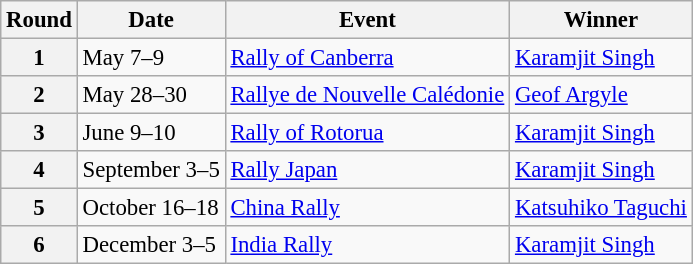<table class="wikitable" style="font-size: 95%">
<tr>
<th>Round</th>
<th>Date</th>
<th>Event</th>
<th>Winner</th>
</tr>
<tr>
<th>1</th>
<td>May 7–9</td>
<td> <a href='#'>Rally of Canberra</a></td>
<td> <a href='#'>Karamjit Singh</a></td>
</tr>
<tr>
<th>2</th>
<td>May 28–30</td>
<td> <a href='#'>Rallye de Nouvelle Calédonie</a></td>
<td> <a href='#'>Geof Argyle</a></td>
</tr>
<tr>
<th>3</th>
<td>June 9–10</td>
<td> <a href='#'>Rally of Rotorua</a></td>
<td> <a href='#'>Karamjit Singh</a></td>
</tr>
<tr>
<th>4</th>
<td>September 3–5</td>
<td> <a href='#'>Rally Japan</a></td>
<td> <a href='#'>Karamjit Singh</a></td>
</tr>
<tr>
<th>5</th>
<td>October 16–18</td>
<td> <a href='#'>China Rally</a></td>
<td> <a href='#'>Katsuhiko Taguchi</a></td>
</tr>
<tr>
<th>6</th>
<td>December 3–5</td>
<td> <a href='#'>India Rally</a></td>
<td> <a href='#'>Karamjit Singh</a></td>
</tr>
</table>
